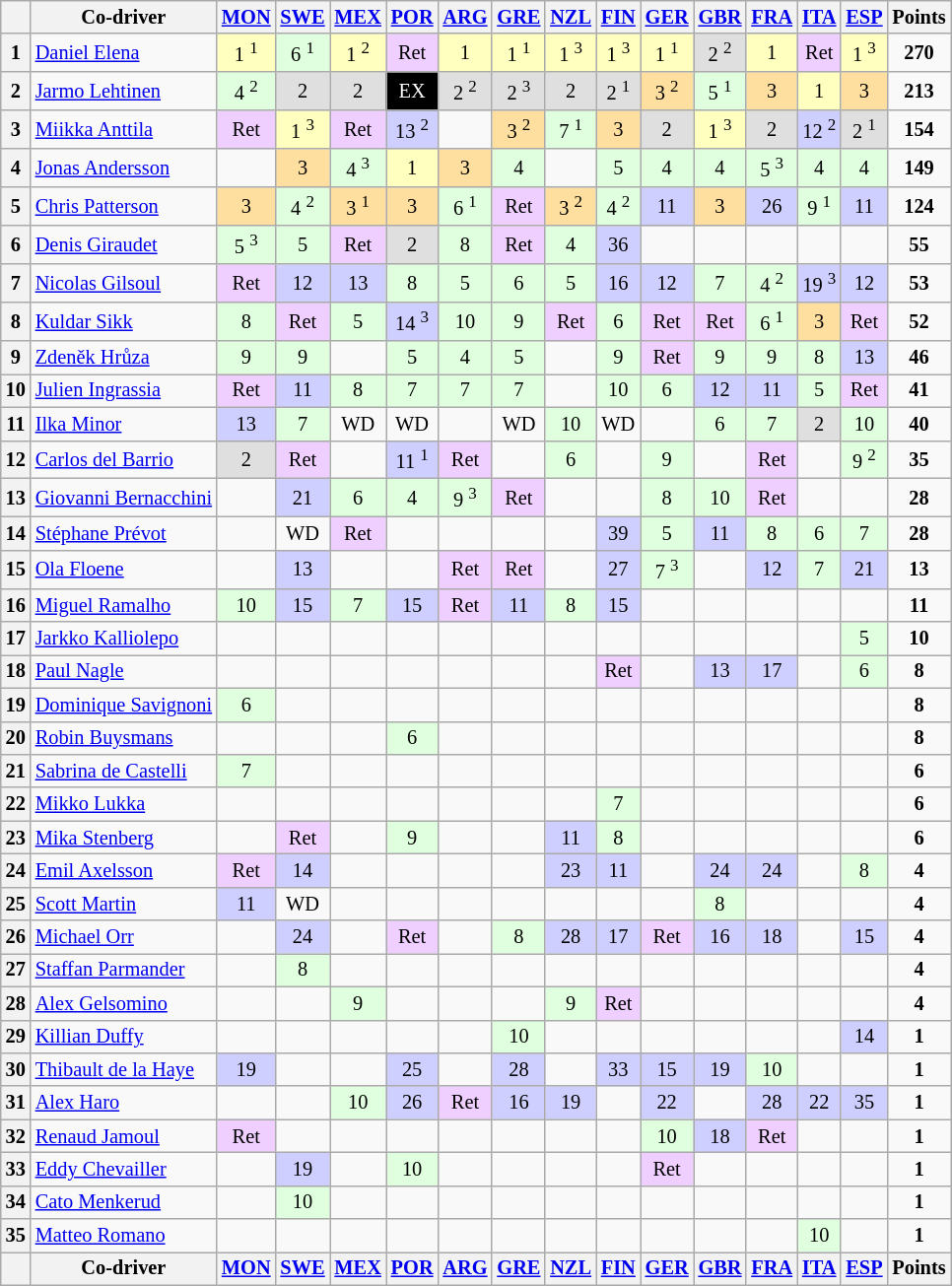<table class="wikitable" style="font-size: 85%; text-align: center;">
<tr valign="top">
<th valign="middle"></th>
<th valign="middle">Co-driver</th>
<th><a href='#'>MON</a><br></th>
<th><a href='#'>SWE</a><br></th>
<th><a href='#'>MEX</a><br></th>
<th><a href='#'>POR</a><br></th>
<th><a href='#'>ARG</a><br></th>
<th><a href='#'>GRE</a><br></th>
<th><a href='#'>NZL</a><br></th>
<th><a href='#'>FIN</a><br></th>
<th><a href='#'>GER</a><br></th>
<th><a href='#'>GBR</a><br></th>
<th><a href='#'>FRA</a><br></th>
<th><a href='#'>ITA</a><br></th>
<th><a href='#'>ESP</a><br></th>
<th valign="middle">Points</th>
</tr>
<tr>
<th>1</th>
<td align=left> <a href='#'>Daniel Elena</a></td>
<td style="background:#ffffbf;">1 <sup>1</sup></td>
<td style="background:#dfffdf;">6 <sup>1</sup></td>
<td style="background:#ffffbf;">1 <sup>2</sup></td>
<td style="background:#efcfff;">Ret</td>
<td style="background:#ffffbf;">1</td>
<td style="background:#ffffbf;">1 <sup>1</sup></td>
<td style="background:#ffffbf;">1 <sup>3</sup></td>
<td style="background:#ffffbf;">1 <sup>3</sup></td>
<td style="background:#ffffbf;">1 <sup>1</sup></td>
<td style="background:#dfdfdf;">2 <sup>2</sup></td>
<td style="background:#ffffbf;">1</td>
<td style="background:#efcfff;">Ret</td>
<td style="background:#ffffbf;">1 <sup>3</sup></td>
<td><strong>270</strong></td>
</tr>
<tr>
<th>2</th>
<td align=left> <a href='#'>Jarmo Lehtinen</a></td>
<td style="background:#dfffdf;">4 <sup>2</sup></td>
<td style="background:#dfdfdf;">2</td>
<td style="background:#dfdfdf;">2</td>
<td style="background:#000000; color:white;">EX</td>
<td style="background:#dfdfdf;">2 <sup>2</sup></td>
<td style="background:#dfdfdf;">2 <sup>3</sup></td>
<td style="background:#dfdfdf;">2</td>
<td style="background:#dfdfdf;">2 <sup>1</sup></td>
<td style="background:#ffdf9f;">3 <sup>2</sup></td>
<td style="background:#dfffdf;">5 <sup>1</sup></td>
<td style="background:#ffdf9f;">3</td>
<td style="background:#ffffbf;">1</td>
<td style="background:#ffdf9f;">3</td>
<td><strong>213</strong></td>
</tr>
<tr>
<th>3</th>
<td align=left> <a href='#'>Miikka Anttila</a></td>
<td style="background:#efcfff;">Ret</td>
<td style="background:#ffffbf;">1 <sup>3</sup></td>
<td style="background:#efcfff;">Ret</td>
<td style="background:#cfcfff;">13 <sup>2</sup></td>
<td></td>
<td style="background:#ffdf9f;">3 <sup>2</sup></td>
<td style="background:#dfffdf;">7 <sup>1</sup></td>
<td style="background:#ffdf9f;">3</td>
<td style="background:#dfdfdf;">2</td>
<td style="background:#ffffbf;">1 <sup>3</sup></td>
<td style="background:#dfdfdf;">2</td>
<td style="background:#cfcfff;">12 <sup>2</sup></td>
<td style="background:#dfdfdf;">2 <sup>1</sup></td>
<td><strong>154</strong></td>
</tr>
<tr>
<th>4</th>
<td align=left> <a href='#'>Jonas Andersson</a></td>
<td></td>
<td style="background:#ffdf9f;">3</td>
<td style="background:#dfffdf;">4 <sup>3</sup></td>
<td style="background:#ffffbf;">1</td>
<td style="background:#ffdf9f;">3</td>
<td style="background:#dfffdf;">4</td>
<td></td>
<td style="background:#dfffdf;">5</td>
<td style="background:#dfffdf;">4</td>
<td style="background:#dfffdf;">4</td>
<td style="background:#dfffdf;">5 <sup>3</sup></td>
<td style="background:#dfffdf;">4</td>
<td style="background:#dfffdf;">4</td>
<td><strong>149</strong></td>
</tr>
<tr>
<th>5</th>
<td align=left> <a href='#'>Chris Patterson</a></td>
<td style="background:#ffdf9f;">3</td>
<td style="background:#dfffdf;">4 <sup>2</sup></td>
<td style="background:#ffdf9f;">3 <sup>1</sup></td>
<td style="background:#ffdf9f;">3</td>
<td style="background:#dfffdf;">6 <sup>1</sup></td>
<td style="background:#efcfff;">Ret</td>
<td style="background:#ffdf9f;">3 <sup>2</sup></td>
<td style="background:#dfffdf;">4 <sup>2</sup></td>
<td style="background:#cfcfff;">11</td>
<td style="background:#ffdf9f;">3</td>
<td style="background:#cfcfff;">26</td>
<td style="background:#dfffdf;">9 <sup>1</sup></td>
<td style="background:#cfcfff;">11</td>
<td><strong>124</strong></td>
</tr>
<tr>
<th>6</th>
<td align=left> <a href='#'>Denis Giraudet</a></td>
<td style="background:#dfffdf;">5 <sup>3</sup></td>
<td style="background:#dfffdf;">5</td>
<td style="background:#efcfff;">Ret</td>
<td style="background:#dfdfdf;">2</td>
<td style="background:#dfffdf;">8</td>
<td style="background:#efcfff;">Ret</td>
<td style="background:#dfffdf;">4</td>
<td style="background:#cfcfff;">36</td>
<td></td>
<td></td>
<td></td>
<td></td>
<td></td>
<td><strong>55</strong></td>
</tr>
<tr>
<th>7</th>
<td align=left> <a href='#'>Nicolas Gilsoul</a></td>
<td style="background:#efcfff;">Ret</td>
<td style="background:#cfcfff;">12</td>
<td style="background:#cfcfff;">13</td>
<td style="background:#dfffdf;">8</td>
<td style="background:#dfffdf;">5</td>
<td style="background:#dfffdf;">6</td>
<td style="background:#dfffdf;">5</td>
<td style="background:#cfcfff;">16</td>
<td style="background:#cfcfff;">12</td>
<td style="background:#dfffdf;">7</td>
<td style="background:#dfffdf;">4 <sup>2</sup></td>
<td style="background:#cfcfff;">19 <sup>3</sup></td>
<td style="background:#cfcfff;">12</td>
<td><strong>53</strong></td>
</tr>
<tr>
<th>8</th>
<td align=left> <a href='#'>Kuldar Sikk</a></td>
<td style="background:#dfffdf;">8</td>
<td style="background:#efcfff;">Ret</td>
<td style="background:#dfffdf;">5</td>
<td style="background:#cfcfff;">14 <sup>3</sup></td>
<td style="background:#dfffdf;">10</td>
<td style="background:#dfffdf;">9</td>
<td style="background:#efcfff;">Ret</td>
<td style="background:#dfffdf;">6</td>
<td style="background:#efcfff;">Ret</td>
<td style="background:#efcfff;">Ret</td>
<td style="background:#dfffdf;">6 <sup>1</sup></td>
<td style="background:#ffdf9f;">3</td>
<td style="background:#efcfff;">Ret</td>
<td><strong>52</strong></td>
</tr>
<tr>
<th>9</th>
<td align=left> <a href='#'>Zdeněk Hrůza</a></td>
<td style="background:#dfffdf;">9</td>
<td style="background:#dfffdf;">9</td>
<td></td>
<td style="background:#dfffdf;">5</td>
<td style="background:#dfffdf;">4</td>
<td style="background:#dfffdf;">5</td>
<td></td>
<td style="background:#dfffdf;">9</td>
<td style="background:#efcfff;">Ret</td>
<td style="background:#dfffdf;">9</td>
<td style="background:#dfffdf;">9</td>
<td style="background:#dfffdf;">8</td>
<td style="background:#cfcfff;">13</td>
<td><strong>46</strong></td>
</tr>
<tr>
<th>10</th>
<td align=left> <a href='#'>Julien Ingrassia</a></td>
<td style="background:#efcfff;">Ret</td>
<td style="background:#cfcfff;">11</td>
<td style="background:#dfffdf;">8</td>
<td style="background:#dfffdf;">7</td>
<td style="background:#dfffdf;">7</td>
<td style="background:#dfffdf;">7</td>
<td></td>
<td style="background:#dfffdf;">10</td>
<td style="background:#dfffdf;">6</td>
<td style="background:#cfcfff;">12</td>
<td style="background:#cfcfff;">11</td>
<td style="background:#dfffdf;">5</td>
<td style="background:#efcfff;">Ret</td>
<td><strong>41</strong></td>
</tr>
<tr>
<th>11</th>
<td align=left> <a href='#'>Ilka Minor</a></td>
<td style="background:#cfcfff;">13</td>
<td style="background:#dfffdf;">7</td>
<td>WD</td>
<td>WD</td>
<td></td>
<td>WD</td>
<td style="background:#dfffdf;">10</td>
<td>WD</td>
<td></td>
<td style="background:#dfffdf;">6</td>
<td style="background:#dfffdf;">7</td>
<td style="background:#dfdfdf;">2</td>
<td style="background:#dfffdf;">10</td>
<td><strong>40</strong></td>
</tr>
<tr>
<th>12</th>
<td align=left> <a href='#'>Carlos del Barrio</a></td>
<td style="background:#dfdfdf;">2</td>
<td style="background:#efcfff;">Ret</td>
<td></td>
<td style="background:#cfcfff;">11 <sup>1</sup></td>
<td style="background:#efcfff;">Ret</td>
<td></td>
<td style="background:#dfffdf;">6</td>
<td></td>
<td style="background:#dfffdf;">9</td>
<td></td>
<td style="background:#efcfff;">Ret</td>
<td></td>
<td style="background:#dfffdf;">9 <sup>2</sup></td>
<td><strong>35</strong></td>
</tr>
<tr>
<th>13</th>
<td align=left nowrap> <a href='#'>Giovanni Bernacchini</a></td>
<td></td>
<td style="background:#cfcfff;">21</td>
<td style="background:#dfffdf;">6</td>
<td style="background:#dfffdf;">4</td>
<td style="background:#dfffdf;">9 <sup>3</sup></td>
<td style="background:#efcfff;">Ret</td>
<td></td>
<td></td>
<td style="background:#dfffdf;">8</td>
<td style="background:#dfffdf;">10</td>
<td style="background:#efcfff;">Ret</td>
<td></td>
<td></td>
<td><strong>28</strong></td>
</tr>
<tr>
<th>14</th>
<td align=left> <a href='#'>Stéphane Prévot</a></td>
<td></td>
<td>WD</td>
<td style="background:#efcfff;">Ret</td>
<td></td>
<td></td>
<td></td>
<td></td>
<td style="background:#cfcfff;">39</td>
<td style="background:#dfffdf;">5</td>
<td style="background:#cfcfff;">11</td>
<td style="background:#dfffdf;">8</td>
<td style="background:#dfffdf;">6</td>
<td style="background:#dfffdf;">7</td>
<td><strong>28</strong></td>
</tr>
<tr>
<th>15</th>
<td align=left> <a href='#'>Ola Floene</a></td>
<td></td>
<td style="background:#cfcfff;">13</td>
<td></td>
<td></td>
<td style="background:#efcfff;">Ret</td>
<td style="background:#efcfff;">Ret</td>
<td></td>
<td style="background:#cfcfff;">27</td>
<td style="background:#dfffdf;">7 <sup>3</sup></td>
<td></td>
<td style="background:#cfcfff;">12</td>
<td style="background:#dfffdf;">7</td>
<td style="background:#cfcfff;">21</td>
<td><strong>13</strong></td>
</tr>
<tr>
<th>16</th>
<td align=left> <a href='#'>Miguel Ramalho</a></td>
<td style="background:#dfffdf;">10</td>
<td style="background:#cfcfff;">15</td>
<td style="background:#dfffdf;">7</td>
<td style="background:#cfcfff;">15</td>
<td style="background:#efcfff;">Ret</td>
<td style="background:#cfcfff;">11</td>
<td style="background:#dfffdf;">8</td>
<td style="background:#cfcfff;">15</td>
<td></td>
<td></td>
<td></td>
<td></td>
<td></td>
<td><strong>11</strong></td>
</tr>
<tr>
<th>17</th>
<td align=left> <a href='#'>Jarkko Kalliolepo</a></td>
<td></td>
<td></td>
<td></td>
<td></td>
<td></td>
<td></td>
<td></td>
<td></td>
<td></td>
<td></td>
<td></td>
<td></td>
<td style="background:#dfffdf;">5</td>
<td><strong>10</strong></td>
</tr>
<tr>
<th>18</th>
<td align=left> <a href='#'>Paul Nagle</a></td>
<td></td>
<td></td>
<td></td>
<td></td>
<td></td>
<td></td>
<td></td>
<td style="background:#efcfff;">Ret</td>
<td></td>
<td style="background:#cfcfff;">13</td>
<td style="background:#cfcfff;">17</td>
<td></td>
<td style="background:#dfffdf;">6</td>
<td><strong>8</strong></td>
</tr>
<tr>
<th>19</th>
<td align=left> <a href='#'>Dominique Savignoni</a></td>
<td style="background:#dfffdf;">6</td>
<td></td>
<td></td>
<td></td>
<td></td>
<td></td>
<td></td>
<td></td>
<td></td>
<td></td>
<td></td>
<td></td>
<td></td>
<td><strong>8</strong></td>
</tr>
<tr>
<th>20</th>
<td align=left> <a href='#'>Robin Buysmans</a></td>
<td></td>
<td></td>
<td></td>
<td style="background:#dfffdf;">6</td>
<td></td>
<td></td>
<td></td>
<td></td>
<td></td>
<td></td>
<td></td>
<td></td>
<td></td>
<td><strong>8</strong></td>
</tr>
<tr>
<th>21</th>
<td align=left> <a href='#'>Sabrina de Castelli</a></td>
<td style="background:#dfffdf;">7</td>
<td></td>
<td></td>
<td></td>
<td></td>
<td></td>
<td></td>
<td></td>
<td></td>
<td></td>
<td></td>
<td></td>
<td></td>
<td><strong>6</strong></td>
</tr>
<tr>
<th>22</th>
<td align=left> <a href='#'>Mikko Lukka</a></td>
<td></td>
<td></td>
<td></td>
<td></td>
<td></td>
<td></td>
<td></td>
<td style="background:#dfffdf;">7</td>
<td></td>
<td></td>
<td></td>
<td></td>
<td></td>
<td><strong>6</strong></td>
</tr>
<tr>
<th>23</th>
<td align=left> <a href='#'>Mika Stenberg</a></td>
<td></td>
<td style="background:#efcfff;">Ret</td>
<td></td>
<td style="background:#dfffdf;">9</td>
<td></td>
<td></td>
<td style="background:#cfcfff;">11</td>
<td style="background:#dfffdf;">8</td>
<td></td>
<td></td>
<td></td>
<td></td>
<td></td>
<td><strong>6</strong></td>
</tr>
<tr>
<th>24</th>
<td align=left> <a href='#'>Emil Axelsson</a></td>
<td style="background:#efcfff;">Ret</td>
<td style="background:#cfcfff;">14</td>
<td></td>
<td></td>
<td></td>
<td></td>
<td style="background:#cfcfff;">23</td>
<td style="background:#cfcfff;">11</td>
<td></td>
<td style="background:#cfcfff;">24</td>
<td style="background:#cfcfff;">24</td>
<td></td>
<td style="background:#dfffdf;">8</td>
<td><strong>4</strong></td>
</tr>
<tr>
<th>25</th>
<td align=left> <a href='#'>Scott Martin</a></td>
<td style="background:#cfcfff;">11</td>
<td>WD</td>
<td></td>
<td></td>
<td></td>
<td></td>
<td></td>
<td></td>
<td></td>
<td style="background:#dfffdf;">8</td>
<td></td>
<td></td>
<td></td>
<td><strong>4</strong></td>
</tr>
<tr>
<th>26</th>
<td align=left> <a href='#'>Michael Orr</a></td>
<td></td>
<td style="background:#cfcfff;">24</td>
<td></td>
<td style="background:#efcfff;">Ret</td>
<td></td>
<td style="background:#dfffdf;">8</td>
<td style="background:#cfcfff;">28</td>
<td style="background:#cfcfff;">17</td>
<td style="background:#efcfff;">Ret</td>
<td style="background:#cfcfff;">16</td>
<td style="background:#cfcfff;">18</td>
<td></td>
<td style="background:#cfcfff;">15</td>
<td><strong>4</strong></td>
</tr>
<tr>
<th>27</th>
<td align=left> <a href='#'>Staffan Parmander</a></td>
<td></td>
<td style="background:#dfffdf;">8</td>
<td></td>
<td></td>
<td></td>
<td></td>
<td></td>
<td></td>
<td></td>
<td></td>
<td></td>
<td></td>
<td></td>
<td><strong>4</strong></td>
</tr>
<tr>
<th>28</th>
<td align=left> <a href='#'>Alex Gelsomino</a></td>
<td></td>
<td></td>
<td style="background:#dfffdf;">9</td>
<td></td>
<td></td>
<td></td>
<td style="background:#dfffdf;">9</td>
<td style="background:#efcfff;">Ret</td>
<td></td>
<td></td>
<td></td>
<td></td>
<td></td>
<td><strong>4</strong></td>
</tr>
<tr>
<th>29</th>
<td align=left> <a href='#'>Killian Duffy</a></td>
<td></td>
<td></td>
<td></td>
<td></td>
<td></td>
<td style="background:#dfffdf;">10</td>
<td></td>
<td></td>
<td></td>
<td></td>
<td></td>
<td></td>
<td style="background:#cfcfff;">14</td>
<td><strong>1</strong></td>
</tr>
<tr>
<th>30</th>
<td align=left> <a href='#'>Thibault de la Haye</a></td>
<td style="background:#cfcfff;">19</td>
<td></td>
<td></td>
<td style="background:#cfcfff;">25</td>
<td></td>
<td style="background:#cfcfff;">28</td>
<td></td>
<td style="background:#cfcfff;">33</td>
<td style="background:#cfcfff;">15</td>
<td style="background:#cfcfff;">19</td>
<td style="background:#dfffdf;">10</td>
<td></td>
<td></td>
<td><strong>1</strong></td>
</tr>
<tr>
<th>31</th>
<td align=left> <a href='#'>Alex Haro</a></td>
<td></td>
<td></td>
<td style="background:#dfffdf;">10</td>
<td style="background:#cfcfff;">26</td>
<td style="background:#efcfff;">Ret</td>
<td style="background:#cfcfff;">16</td>
<td style="background:#cfcfff;">19</td>
<td></td>
<td style="background:#cfcfff;">22</td>
<td></td>
<td style="background:#cfcfff;">28</td>
<td style="background:#cfcfff;">22</td>
<td style="background:#cfcfff;">35</td>
<td><strong>1</strong></td>
</tr>
<tr>
<th>32</th>
<td align=left> <a href='#'>Renaud Jamoul</a></td>
<td style="background:#efcfff;">Ret</td>
<td></td>
<td></td>
<td></td>
<td></td>
<td></td>
<td></td>
<td></td>
<td style="background:#dfffdf;">10</td>
<td style="background:#cfcfff;">18</td>
<td style="background:#efcfff;">Ret</td>
<td></td>
<td></td>
<td><strong>1</strong></td>
</tr>
<tr>
<th>33</th>
<td align=left> <a href='#'>Eddy Chevailler</a></td>
<td></td>
<td style="background:#cfcfff;">19</td>
<td></td>
<td style="background:#dfffdf;">10</td>
<td></td>
<td></td>
<td></td>
<td></td>
<td style="background:#efcfff;">Ret</td>
<td></td>
<td></td>
<td></td>
<td></td>
<td><strong>1</strong></td>
</tr>
<tr>
<th>34</th>
<td align=left> <a href='#'>Cato Menkerud</a></td>
<td></td>
<td style="background:#dfffdf;">10</td>
<td></td>
<td></td>
<td></td>
<td></td>
<td></td>
<td></td>
<td></td>
<td></td>
<td></td>
<td></td>
<td></td>
<td><strong>1</strong></td>
</tr>
<tr>
<th>35</th>
<td align=left> <a href='#'>Matteo Romano</a></td>
<td></td>
<td></td>
<td></td>
<td></td>
<td></td>
<td></td>
<td></td>
<td></td>
<td></td>
<td></td>
<td></td>
<td style="background:#dfffdf;">10</td>
<td></td>
<td><strong>1</strong></td>
</tr>
<tr valign="top">
<th valign="middle"></th>
<th valign="middle">Co-driver</th>
<th><a href='#'>MON</a><br></th>
<th><a href='#'>SWE</a><br></th>
<th><a href='#'>MEX</a><br></th>
<th><a href='#'>POR</a><br></th>
<th><a href='#'>ARG</a><br></th>
<th><a href='#'>GRE</a><br></th>
<th><a href='#'>NZL</a><br></th>
<th><a href='#'>FIN</a><br></th>
<th><a href='#'>GER</a><br></th>
<th><a href='#'>GBR</a><br></th>
<th><a href='#'>FRA</a><br></th>
<th><a href='#'>ITA</a><br></th>
<th><a href='#'>ESP</a><br></th>
<th valign="middle">Points</th>
</tr>
</table>
